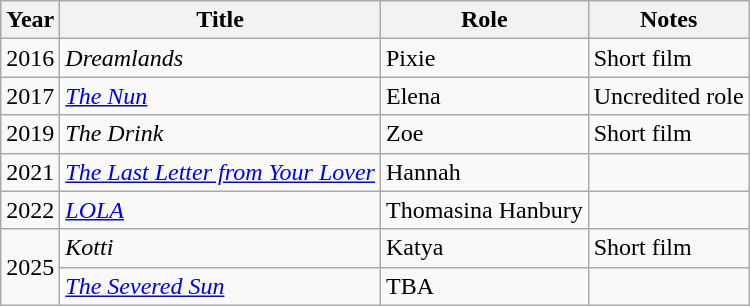<table class="wikitable sortable">
<tr>
<th>Year</th>
<th>Title</th>
<th>Role</th>
<th>Notes</th>
</tr>
<tr>
<td>2016</td>
<td><em>Dreamlands</em></td>
<td>Pixie</td>
<td>Short film</td>
</tr>
<tr>
<td>2017</td>
<td><em><a href='#'>The Nun</a></em></td>
<td>Elena</td>
<td>Uncredited role</td>
</tr>
<tr>
<td>2019</td>
<td><em>The Drink</em></td>
<td>Zoe</td>
<td>Short film</td>
</tr>
<tr>
<td>2021</td>
<td><em><a href='#'>The Last Letter from Your Lover</a></em></td>
<td>Hannah</td>
<td></td>
</tr>
<tr>
<td>2022</td>
<td><em><a href='#'>LOLA</a></em></td>
<td>Thomasina Hanbury</td>
<td></td>
</tr>
<tr>
<td rowspan="2">2025</td>
<td><em>Kotti</em></td>
<td>Katya</td>
<td>Short film</td>
</tr>
<tr>
<td><em><a href='#'>The Severed Sun</a></em></td>
<td>TBA</td>
<td></td>
</tr>
</table>
